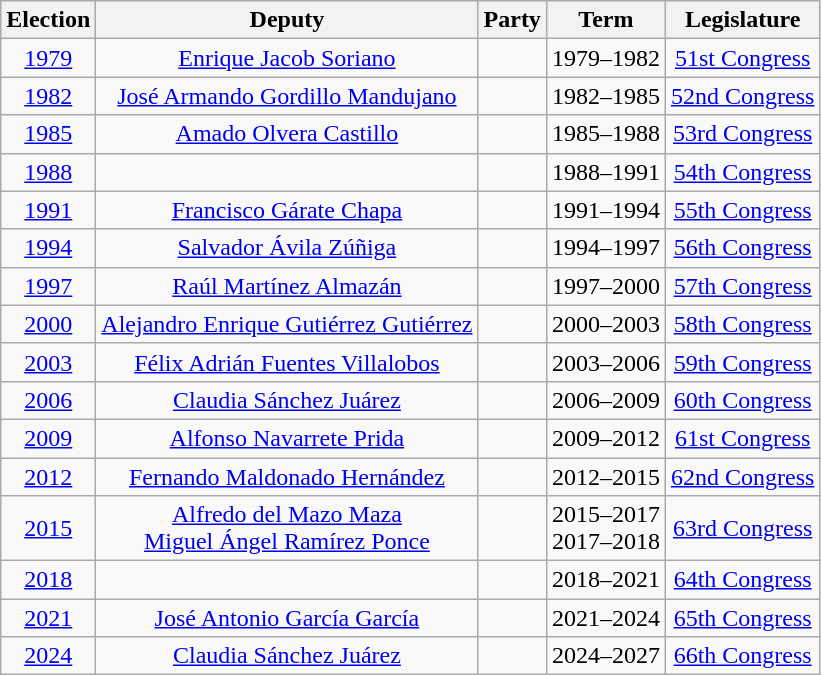<table class="wikitable sortable" style="text-align: center">
<tr>
<th>Election</th>
<th class="unsortable">Deputy</th>
<th class="unsortable">Party</th>
<th class="unsortable">Term</th>
<th class="unsortable">Legislature</th>
</tr>
<tr>
<td><a href='#'>1979</a></td>
<td><a href='#'>Enrique Jacob Soriano</a></td>
<td></td>
<td>1979–1982</td>
<td><a href='#'>51st Congress</a></td>
</tr>
<tr>
<td><a href='#'>1982</a></td>
<td><a href='#'>José Armando Gordillo Mandujano</a></td>
<td></td>
<td>1982–1985</td>
<td><a href='#'>52nd Congress</a></td>
</tr>
<tr>
<td><a href='#'>1985</a></td>
<td><a href='#'>Amado Olvera Castillo</a></td>
<td></td>
<td>1985–1988</td>
<td><a href='#'>53rd Congress</a></td>
</tr>
<tr>
<td><a href='#'>1988</a></td>
<td></td>
<td></td>
<td>1988–1991</td>
<td><a href='#'>54th Congress</a></td>
</tr>
<tr>
<td><a href='#'>1991</a></td>
<td><a href='#'>Francisco Gárate Chapa</a></td>
<td></td>
<td>1991–1994</td>
<td><a href='#'>55th Congress</a></td>
</tr>
<tr>
<td><a href='#'>1994</a></td>
<td><a href='#'>Salvador Ávila Zúñiga</a></td>
<td></td>
<td>1994–1997</td>
<td><a href='#'>56th Congress</a></td>
</tr>
<tr>
<td><a href='#'>1997</a></td>
<td><a href='#'>Raúl Martínez Almazán</a></td>
<td></td>
<td>1997–2000</td>
<td><a href='#'>57th Congress</a></td>
</tr>
<tr>
<td><a href='#'>2000</a></td>
<td><a href='#'>Alejandro Enrique Gutiérrez Gutiérrez</a></td>
<td></td>
<td>2000–2003</td>
<td><a href='#'>58th Congress</a></td>
</tr>
<tr>
<td><a href='#'>2003</a></td>
<td><a href='#'>Félix Adrián Fuentes Villalobos</a></td>
<td></td>
<td>2003–2006</td>
<td><a href='#'>59th Congress</a></td>
</tr>
<tr>
<td><a href='#'>2006</a></td>
<td><a href='#'>Claudia Sánchez Juárez</a></td>
<td></td>
<td>2006–2009</td>
<td><a href='#'>60th Congress</a></td>
</tr>
<tr>
<td><a href='#'>2009</a></td>
<td><a href='#'>Alfonso Navarrete Prida</a></td>
<td></td>
<td>2009–2012</td>
<td><a href='#'>61st Congress</a></td>
</tr>
<tr>
<td><a href='#'>2012</a></td>
<td><a href='#'>Fernando Maldonado Hernández</a></td>
<td></td>
<td>2012–2015</td>
<td><a href='#'>62nd Congress</a></td>
</tr>
<tr>
<td><a href='#'>2015</a></td>
<td><a href='#'>Alfredo del Mazo Maza</a><br><a href='#'>Miguel Ángel Ramírez Ponce</a></td>
<td></td>
<td>2015–2017<br>2017–2018</td>
<td><a href='#'>63rd Congress</a></td>
</tr>
<tr>
<td><a href='#'>2018</a></td>
<td></td>
<td></td>
<td>2018–2021</td>
<td><a href='#'>64th Congress</a></td>
</tr>
<tr>
<td><a href='#'>2021</a></td>
<td><a href='#'>José Antonio García García</a></td>
<td> </td>
<td>2021–2024</td>
<td><a href='#'>65th Congress</a></td>
</tr>
<tr>
<td><a href='#'>2024</a></td>
<td><a href='#'>Claudia Sánchez Juárez</a></td>
<td></td>
<td>2024–2027</td>
<td><a href='#'>66th Congress</a></td>
</tr>
</table>
